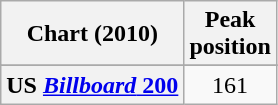<table class="wikitable sortable plainrowheaders" style="text-align:center">
<tr>
<th scope="col">Chart (2010)</th>
<th scope="col">Peak<br>position</th>
</tr>
<tr>
</tr>
<tr>
</tr>
<tr>
<th scope="row">US <a href='#'><em>Billboard</em> 200</a></th>
<td>161</td>
</tr>
</table>
